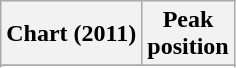<table class="wikitable sortable plainrowheaders" style="text-align:center">
<tr>
<th scope="col">Chart (2011)</th>
<th scope="col">Peak<br>position</th>
</tr>
<tr>
</tr>
<tr>
</tr>
</table>
